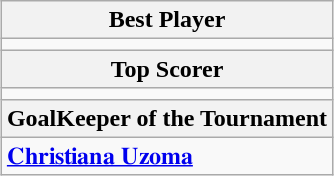<table class="wikitable" style="margin:auto">
<tr>
<th>Best Player</th>
</tr>
<tr>
<td></td>
</tr>
<tr>
<th>Top Scorer</th>
</tr>
<tr>
<td></td>
</tr>
<tr>
<th>GoalKeeper of the Tournament</th>
</tr>
<tr>
<td> <a href='#'>𝐂𝐡𝐫𝐢𝐬𝐭𝐢𝐚𝐧𝐚 𝐔𝐳𝐨𝐦𝐚</a></td>
</tr>
</table>
